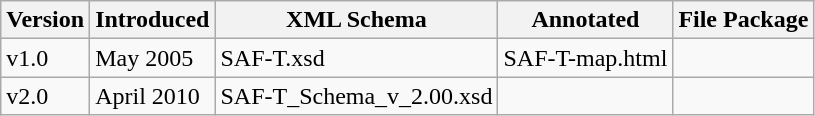<table class="wikitable">
<tr>
<th>Version</th>
<th>Introduced</th>
<th>XML Schema</th>
<th>Annotated</th>
<th>File Package</th>
</tr>
<tr>
<td>v1.0</td>
<td>May 2005</td>
<td>SAF-T.xsd</td>
<td style=white-space:nowrap>SAF-T-map.html</td>
<td style=white-space:nowrap></td>
</tr>
<tr>
<td>v2.0</td>
<td>April 2010</td>
<td style=white-space:nowrap>SAF-T_Schema_v_2.00.xsd</td>
<td style=white-space:nowrap></td>
<td></td>
</tr>
</table>
